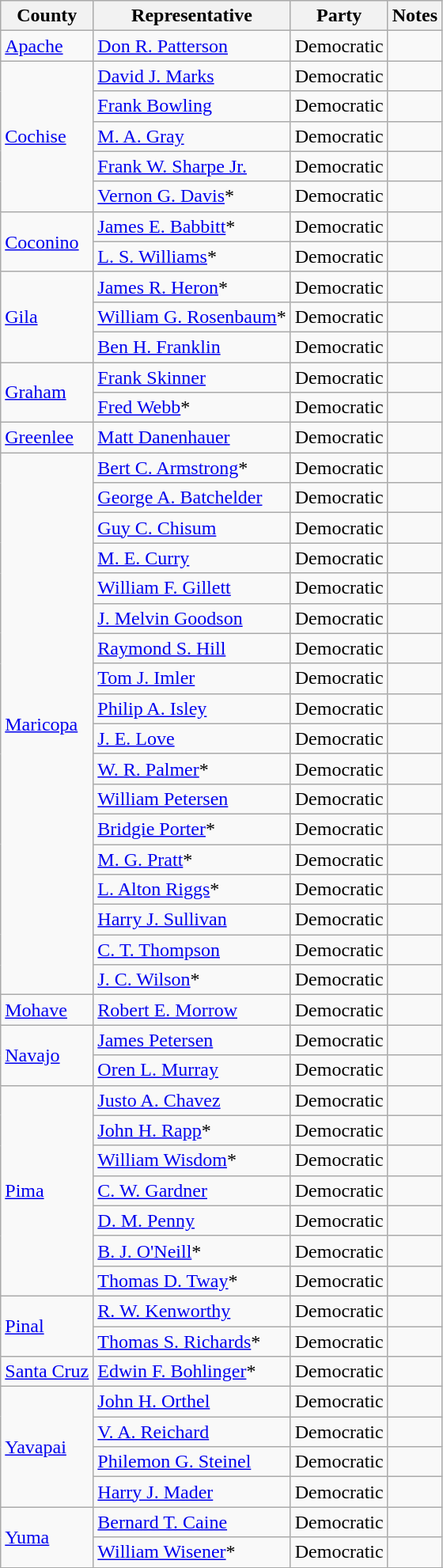<table class=wikitable>
<tr>
<th>County</th>
<th>Representative</th>
<th>Party</th>
<th>Notes</th>
</tr>
<tr>
<td><a href='#'>Apache</a></td>
<td><a href='#'>Don R. Patterson</a></td>
<td>Democratic</td>
<td></td>
</tr>
<tr>
<td rowspan="5"><a href='#'>Cochise</a></td>
<td><a href='#'>David J. Marks</a></td>
<td>Democratic</td>
<td></td>
</tr>
<tr>
<td><a href='#'>Frank Bowling</a></td>
<td>Democratic</td>
<td></td>
</tr>
<tr>
<td><a href='#'>M. A. Gray</a></td>
<td>Democratic</td>
<td></td>
</tr>
<tr>
<td><a href='#'>Frank W. Sharpe Jr.</a></td>
<td>Democratic</td>
<td></td>
</tr>
<tr>
<td><a href='#'>Vernon G. Davis</a>*</td>
<td>Democratic</td>
<td></td>
</tr>
<tr>
<td rowspan="2"><a href='#'>Coconino</a></td>
<td><a href='#'>James E. Babbitt</a>*</td>
<td>Democratic</td>
<td></td>
</tr>
<tr>
<td><a href='#'>L. S. Williams</a>*</td>
<td>Democratic</td>
<td></td>
</tr>
<tr>
<td rowspan="3"><a href='#'>Gila</a></td>
<td><a href='#'>James R. Heron</a>*</td>
<td>Democratic</td>
<td></td>
</tr>
<tr>
<td><a href='#'>William G. Rosenbaum</a>*</td>
<td>Democratic</td>
<td></td>
</tr>
<tr>
<td><a href='#'>Ben H. Franklin</a></td>
<td>Democratic</td>
<td></td>
</tr>
<tr>
<td rowspan="2"><a href='#'>Graham</a></td>
<td><a href='#'>Frank Skinner</a></td>
<td>Democratic</td>
<td></td>
</tr>
<tr>
<td><a href='#'>Fred Webb</a>*</td>
<td>Democratic</td>
<td></td>
</tr>
<tr>
<td><a href='#'>Greenlee</a></td>
<td><a href='#'>Matt Danenhauer</a></td>
<td>Democratic</td>
<td></td>
</tr>
<tr>
<td rowspan="18"><a href='#'>Maricopa</a></td>
<td><a href='#'>Bert C. Armstrong</a>*</td>
<td>Democratic</td>
<td></td>
</tr>
<tr>
<td><a href='#'>George A. Batchelder</a></td>
<td>Democratic</td>
<td></td>
</tr>
<tr>
<td><a href='#'>Guy C. Chisum</a></td>
<td>Democratic</td>
<td></td>
</tr>
<tr>
<td><a href='#'>M. E. Curry</a></td>
<td>Democratic</td>
<td></td>
</tr>
<tr>
<td><a href='#'>William F. Gillett</a></td>
<td>Democratic</td>
<td></td>
</tr>
<tr>
<td><a href='#'>J. Melvin Goodson</a></td>
<td>Democratic</td>
<td></td>
</tr>
<tr>
<td><a href='#'>Raymond S. Hill</a></td>
<td>Democratic</td>
<td></td>
</tr>
<tr>
<td><a href='#'>Tom J. Imler</a></td>
<td>Democratic</td>
<td></td>
</tr>
<tr>
<td><a href='#'>Philip A. Isley</a></td>
<td>Democratic</td>
<td></td>
</tr>
<tr>
<td><a href='#'>J. E. Love</a></td>
<td>Democratic</td>
<td></td>
</tr>
<tr>
<td><a href='#'>W. R. Palmer</a>*</td>
<td>Democratic</td>
<td></td>
</tr>
<tr>
<td><a href='#'>William Petersen</a></td>
<td>Democratic</td>
<td></td>
</tr>
<tr>
<td><a href='#'>Bridgie Porter</a>*</td>
<td>Democratic</td>
<td></td>
</tr>
<tr>
<td><a href='#'>M. G. Pratt</a>*</td>
<td>Democratic</td>
<td></td>
</tr>
<tr>
<td><a href='#'>L. Alton Riggs</a>*</td>
<td>Democratic</td>
<td></td>
</tr>
<tr>
<td><a href='#'>Harry J. Sullivan</a></td>
<td>Democratic</td>
<td></td>
</tr>
<tr>
<td><a href='#'>C. T. Thompson</a></td>
<td>Democratic</td>
<td></td>
</tr>
<tr>
<td><a href='#'>J. C. Wilson</a>*</td>
<td>Democratic</td>
<td></td>
</tr>
<tr>
<td><a href='#'>Mohave</a></td>
<td><a href='#'>Robert E. Morrow</a></td>
<td>Democratic</td>
<td></td>
</tr>
<tr>
<td rowspan="2"><a href='#'>Navajo</a></td>
<td><a href='#'>James Petersen</a></td>
<td>Democratic</td>
<td></td>
</tr>
<tr>
<td><a href='#'>Oren L. Murray</a></td>
<td>Democratic</td>
<td></td>
</tr>
<tr>
<td rowspan="7"><a href='#'>Pima</a></td>
<td><a href='#'>Justo A. Chavez</a></td>
<td>Democratic</td>
<td></td>
</tr>
<tr>
<td><a href='#'>John H. Rapp</a>*</td>
<td>Democratic</td>
<td></td>
</tr>
<tr>
<td><a href='#'>William Wisdom</a>*</td>
<td>Democratic</td>
<td></td>
</tr>
<tr>
<td><a href='#'>C. W. Gardner</a></td>
<td>Democratic</td>
<td></td>
</tr>
<tr>
<td><a href='#'>D. M. Penny</a></td>
<td>Democratic</td>
<td></td>
</tr>
<tr>
<td><a href='#'>B. J. O'Neill</a>*</td>
<td>Democratic</td>
<td></td>
</tr>
<tr>
<td><a href='#'>Thomas D. Tway</a>*</td>
<td>Democratic</td>
<td></td>
</tr>
<tr>
<td rowspan="2"><a href='#'>Pinal</a></td>
<td><a href='#'>R. W. Kenworthy</a></td>
<td>Democratic</td>
<td></td>
</tr>
<tr>
<td><a href='#'>Thomas S. Richards</a>*</td>
<td>Democratic</td>
<td></td>
</tr>
<tr>
<td><a href='#'>Santa Cruz</a></td>
<td><a href='#'>Edwin F. Bohlinger</a>*</td>
<td>Democratic</td>
<td></td>
</tr>
<tr>
<td rowspan="4"><a href='#'>Yavapai</a></td>
<td><a href='#'>John H. Orthel</a></td>
<td>Democratic</td>
<td></td>
</tr>
<tr>
<td><a href='#'>V. A. Reichard</a></td>
<td>Democratic</td>
<td></td>
</tr>
<tr>
<td><a href='#'>Philemon G. Steinel</a></td>
<td>Democratic</td>
<td></td>
</tr>
<tr>
<td><a href='#'>Harry J. Mader</a></td>
<td>Democratic</td>
<td></td>
</tr>
<tr>
<td rowspan="3"><a href='#'>Yuma</a></td>
<td><a href='#'>Bernard T. Caine</a></td>
<td>Democratic</td>
<td></td>
</tr>
<tr>
<td><a href='#'>William Wisener</a>*</td>
<td>Democratic</td>
<td></td>
</tr>
<tr>
</tr>
</table>
